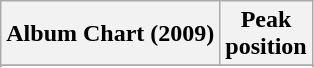<table class="wikitable sortable plainrowheaders">
<tr>
<th>Album Chart (2009)</th>
<th>Peak<br>position</th>
</tr>
<tr>
</tr>
<tr>
</tr>
<tr>
</tr>
<tr>
</tr>
</table>
